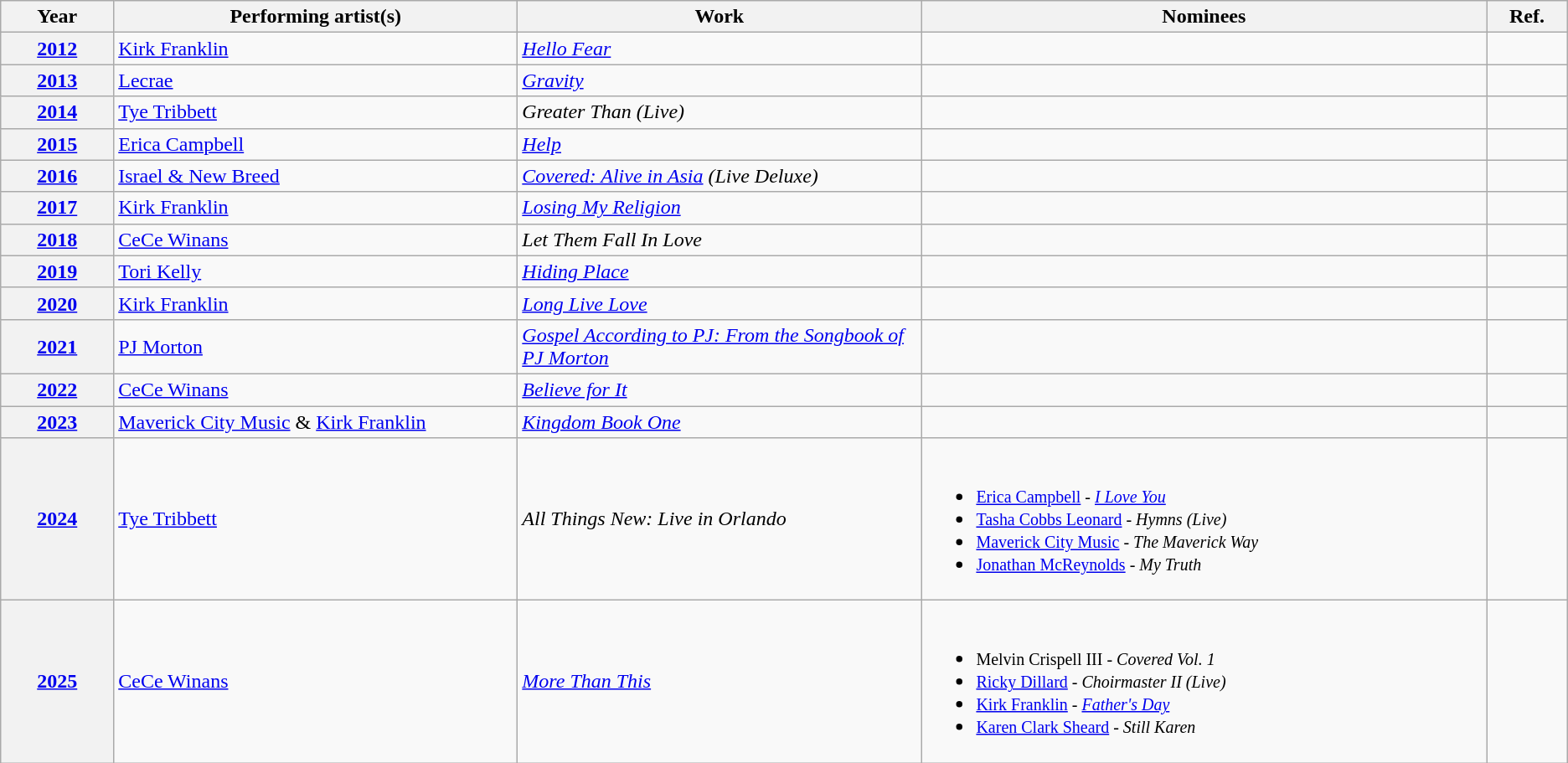<table class="wikitable">
<tr>
<th width="7%">Year</th>
<th width="25%">Performing artist(s)</th>
<th width="25%">Work</th>
<th width="35%" class=unsortable>Nominees</th>
<th width="5%" class=unsortable>Ref.</th>
</tr>
<tr>
<th scope="row" style="text-align:center;"><a href='#'>2012</a></th>
<td><a href='#'>Kirk Franklin</a></td>
<td><em><a href='#'>Hello Fear</a></em></td>
<td></td>
<td style="text-align:center;"></td>
</tr>
<tr>
<th scope="row" style="text-align:center;"><a href='#'>2013</a></th>
<td><a href='#'>Lecrae</a></td>
<td><em><a href='#'>Gravity</a></em></td>
<td></td>
<td style="text-align:center;"></td>
</tr>
<tr>
<th scope="row" style="text-align:center;"><a href='#'>2014</a></th>
<td><a href='#'>Tye Tribbett</a></td>
<td><em>Greater Than (Live)</em></td>
<td></td>
<td style="text-align:center;"></td>
</tr>
<tr>
<th scope="row" style="text-align:center;"><a href='#'>2015</a></th>
<td><a href='#'>Erica Campbell</a></td>
<td><em><a href='#'>Help</a></em></td>
<td></td>
<td style="text-align:center;"></td>
</tr>
<tr>
<th scope="row" style="text-align:center;"><a href='#'>2016</a></th>
<td><a href='#'>Israel & New Breed</a></td>
<td><em><a href='#'>Covered: Alive in Asia</a> (Live Deluxe)</em></td>
<td></td>
<td style="text-align:center;"></td>
</tr>
<tr>
<th scope="row" style="text-align:center;"><a href='#'>2017</a></th>
<td><a href='#'>Kirk Franklin</a></td>
<td><em><a href='#'>Losing My Religion</a></em></td>
<td></td>
<td style="text-align:center;"></td>
</tr>
<tr>
<th scope="row" style="text-align:center;"><a href='#'>2018</a></th>
<td><a href='#'>CeCe Winans</a></td>
<td><em>Let Them Fall In Love</em></td>
<td></td>
<td style="text-align:center;"></td>
</tr>
<tr>
<th scope="row" style="text-align:center;"><a href='#'>2019</a></th>
<td><a href='#'>Tori Kelly</a></td>
<td><em><a href='#'>Hiding Place</a></em></td>
<td></td>
<td style="text-align:center;"></td>
</tr>
<tr>
<th scope="row" style="text-align:center;"><a href='#'>2020</a></th>
<td><a href='#'>Kirk Franklin</a></td>
<td><em><a href='#'>Long Live Love</a></em></td>
<td></td>
<td style="text-align:center;"></td>
</tr>
<tr>
<th scope="row" style="text-align:center;"><a href='#'>2021</a></th>
<td><a href='#'>PJ Morton</a></td>
<td><em><a href='#'>Gospel According to PJ: From the Songbook of PJ Morton</a></em></td>
<td></td>
<td style="text-align:center;"></td>
</tr>
<tr>
<th><a href='#'>2022</a></th>
<td><a href='#'>CeCe Winans</a></td>
<td><em><a href='#'>Believe for It</a></em></td>
<td></td>
<td></td>
</tr>
<tr>
<th><a href='#'>2023</a></th>
<td><a href='#'>Maverick City Music</a> & <a href='#'>Kirk Franklin</a></td>
<td><em><a href='#'>Kingdom Book One</a></em></td>
<td></td>
<td></td>
</tr>
<tr>
<th><a href='#'>2024</a></th>
<td><a href='#'>Tye Tribbett</a></td>
<td><em>All Things New: Live in Orlando</em></td>
<td><br><ul><li><small><a href='#'>Erica Campbell</a> - <em><a href='#'>I Love You</a></em></small></li><li><small><a href='#'>Tasha Cobbs Leonard</a> - <em>Hymns (Live)</em></small></li><li><small><a href='#'>Maverick City Music</a> - <em>The Maverick Way</em></small></li><li><small><a href='#'>Jonathan McReynolds</a> - <em>My Truth</em></small></li></ul></td>
<td></td>
</tr>
<tr>
<th><a href='#'>2025</a></th>
<td><a href='#'>CeCe Winans</a></td>
<td><a href='#'><em>More Than This</em></a></td>
<td><br><ul><li><small>Melvin Crispell III - <em>Covered Vol. 1</em></small></li><li><small><a href='#'>Ricky Dillard</a> - <em>Choirmaster II (Live)</em></small></li><li><small><a href='#'>Kirk Franklin</a> - <em><a href='#'>Father's Day</a></em></small></li><li><small><a href='#'>Karen Clark Sheard</a> - <em>Still Karen</em></small></li></ul></td>
<td></td>
</tr>
</table>
